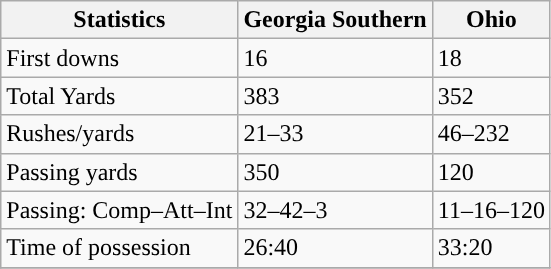<table class="wikitable" style="float: left;">
<tr>
<th>Statistics</th>
<th>Georgia Southern</th>
<th>Ohio</th>
</tr>
<tr>
<td>First downs</td>
<td>16</td>
<td>18</td>
</tr>
<tr>
<td>Total Yards</td>
<td>383</td>
<td>352</td>
</tr>
<tr>
<td>Rushes/yards</td>
<td>21–33</td>
<td>46–232</td>
</tr>
<tr>
<td>Passing yards</td>
<td>350</td>
<td>120</td>
</tr>
<tr>
<td>Passing: Comp–Att–Int</td>
<td>32–42–3</td>
<td>11–16–120</td>
</tr>
<tr>
<td>Time of possession</td>
<td>26:40</td>
<td>33:20</td>
</tr>
<tr>
</tr>
</table>
